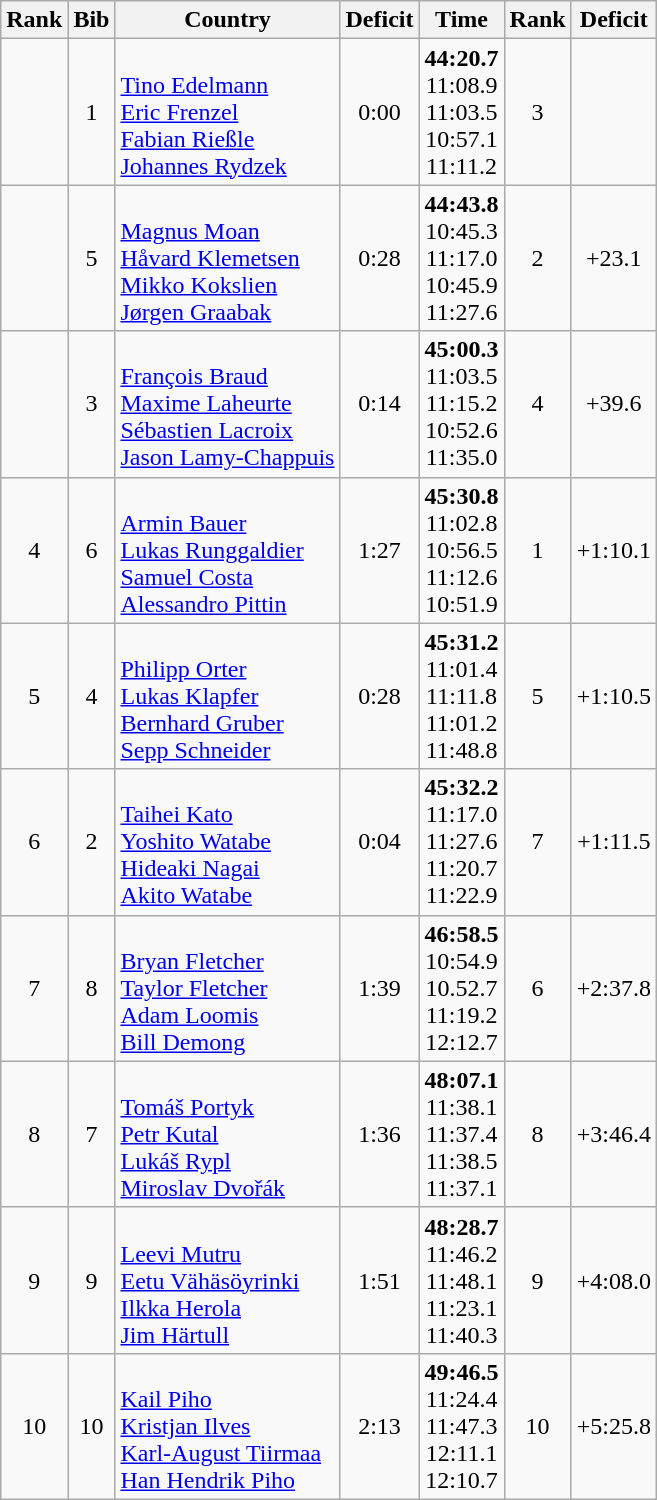<table class="wikitable sortable" style="text-align:center">
<tr>
<th>Rank</th>
<th>Bib</th>
<th>Country</th>
<th>Deficit</th>
<th>Time</th>
<th>Rank</th>
<th>Deficit</th>
</tr>
<tr>
<td></td>
<td>1</td>
<td align=left><br><a href='#'>Tino Edelmann</a><br><a href='#'>Eric Frenzel</a><br><a href='#'>Fabian Rießle</a><br><a href='#'>Johannes Rydzek</a></td>
<td>0:00</td>
<td><strong>44:20.7</strong><br>11:08.9<br>11:03.5<br>10:57.1<br>11:11.2</td>
<td>3</td>
<td></td>
</tr>
<tr>
<td></td>
<td>5</td>
<td align=left><br><a href='#'>Magnus Moan</a><br><a href='#'>Håvard Klemetsen</a><br><a href='#'>Mikko Kokslien</a><br><a href='#'>Jørgen Graabak</a></td>
<td>0:28</td>
<td><strong>44:43.8</strong><br>10:45.3<br>11:17.0<br>10:45.9<br>11:27.6</td>
<td>2</td>
<td>+23.1</td>
</tr>
<tr>
<td></td>
<td>3</td>
<td align=left><br><a href='#'>François Braud</a><br><a href='#'>Maxime Laheurte</a><br><a href='#'>Sébastien Lacroix</a><br><a href='#'>Jason Lamy-Chappuis</a></td>
<td>0:14</td>
<td><strong>45:00.3</strong><br>11:03.5<br>11:15.2<br>10:52.6<br>11:35.0</td>
<td>4</td>
<td>+39.6</td>
</tr>
<tr>
<td>4</td>
<td>6</td>
<td align=left><br><a href='#'>Armin Bauer</a><br><a href='#'>Lukas Runggaldier</a><br><a href='#'>Samuel Costa</a><br><a href='#'>Alessandro Pittin</a></td>
<td>1:27</td>
<td><strong>45:30.8</strong><br>11:02.8<br>10:56.5<br>11:12.6<br>10:51.9<br></td>
<td>1</td>
<td>+1:10.1</td>
</tr>
<tr>
<td>5</td>
<td>4</td>
<td align=left><br><a href='#'>Philipp Orter</a><br><a href='#'>Lukas Klapfer</a><br><a href='#'>Bernhard Gruber</a><br><a href='#'>Sepp Schneider</a></td>
<td>0:28</td>
<td><strong>45:31.2</strong><br>11:01.4<br>11:11.8<br>11:01.2<br>11:48.8</td>
<td>5</td>
<td>+1:10.5</td>
</tr>
<tr>
<td>6</td>
<td>2</td>
<td align=left><br><a href='#'>Taihei Kato</a><br><a href='#'>Yoshito Watabe</a><br><a href='#'>Hideaki Nagai</a><br><a href='#'>Akito Watabe</a></td>
<td>0:04</td>
<td><strong>45:32.2</strong><br>11:17.0<br>11:27.6<br>11:20.7<br>11:22.9</td>
<td>7</td>
<td>+1:11.5</td>
</tr>
<tr>
<td>7</td>
<td>8</td>
<td align=left><br><a href='#'>Bryan Fletcher</a><br><a href='#'>Taylor Fletcher</a><br><a href='#'>Adam Loomis</a><br><a href='#'>Bill Demong</a></td>
<td>1:39</td>
<td><strong>46:58.5</strong><br>10:54.9<br>10.52.7<br>11:19.2<br>12:12.7</td>
<td>6</td>
<td>+2:37.8</td>
</tr>
<tr>
<td>8</td>
<td>7</td>
<td align=left><br><a href='#'>Tomáš Portyk</a><br><a href='#'>Petr Kutal</a><br><a href='#'>Lukáš Rypl</a><br><a href='#'>Miroslav Dvořák</a></td>
<td>1:36</td>
<td><strong>48:07.1</strong><br>11:38.1<br>11:37.4<br>11:38.5<br>11:37.1</td>
<td>8</td>
<td>+3:46.4</td>
</tr>
<tr>
<td>9</td>
<td>9</td>
<td align=left><br><a href='#'>Leevi Mutru</a><br><a href='#'>Eetu Vähäsöyrinki</a><br><a href='#'>Ilkka Herola</a><br><a href='#'>Jim Härtull</a></td>
<td>1:51</td>
<td><strong>48:28.7</strong><br>11:46.2<br>11:48.1<br>11:23.1<br>11:40.3</td>
<td>9</td>
<td>+4:08.0</td>
</tr>
<tr>
<td>10</td>
<td>10</td>
<td align=left><br><a href='#'>Kail Piho</a><br><a href='#'>Kristjan Ilves</a><br><a href='#'>Karl-August Tiirmaa</a><br><a href='#'>Han Hendrik Piho</a></td>
<td>2:13</td>
<td><strong>49:46.5</strong><br>11:24.4<br>11:47.3<br>12:11.1<br>12:10.7</td>
<td>10</td>
<td>+5:25.8</td>
</tr>
</table>
